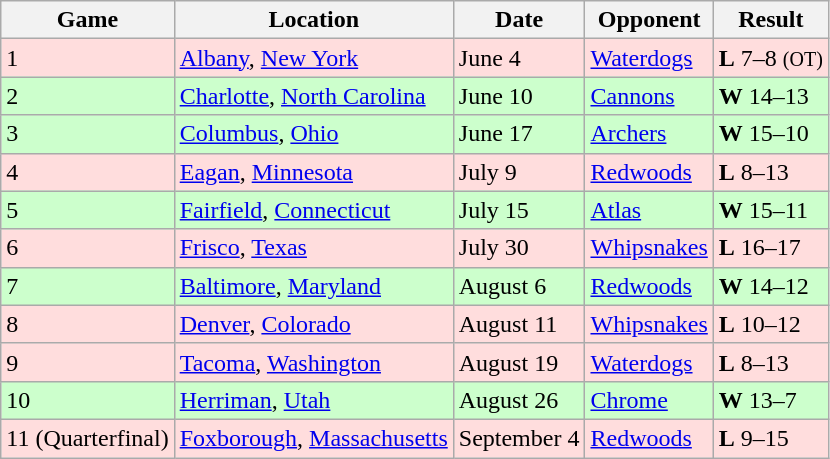<table class="wikitable">
<tr>
<th>Game</th>
<th>Location</th>
<th>Date</th>
<th>Opponent</th>
<th>Result</th>
</tr>
<tr bgcolor="#FFDDDD">
<td>1</td>
<td><a href='#'>Albany</a>, <a href='#'>New York</a></td>
<td>June 4</td>
<td><a href='#'>Waterdogs</a></td>
<td><strong>L</strong> 7–8 <small>(OT)</small></td>
</tr>
<tr bgcolor="#CCFFCC">
<td>2</td>
<td><a href='#'>Charlotte</a>, <a href='#'>North Carolina</a></td>
<td>June 10</td>
<td><a href='#'>Cannons</a></td>
<td><strong>W</strong> 14–13</td>
</tr>
<tr bgcolor="#CCFFCC">
<td>3</td>
<td><a href='#'>Columbus</a>, <a href='#'>Ohio</a></td>
<td>June 17</td>
<td><a href='#'>Archers</a></td>
<td><strong>W</strong> 15–10</td>
</tr>
<tr bgcolor="#FFDDDD">
<td>4</td>
<td><a href='#'>Eagan</a>, <a href='#'>Minnesota</a></td>
<td>July 9</td>
<td><a href='#'>Redwoods</a></td>
<td><strong>L</strong> 8–13</td>
</tr>
<tr bgcolor="#CCFFCC">
<td>5</td>
<td><a href='#'>Fairfield</a>, <a href='#'>Connecticut</a></td>
<td>July 15</td>
<td><a href='#'>Atlas</a></td>
<td><strong>W</strong> 15–11</td>
</tr>
<tr bgcolor="#FFDDDD">
<td>6</td>
<td><a href='#'>Frisco</a>, <a href='#'>Texas</a></td>
<td>July 30</td>
<td><a href='#'>Whipsnakes</a></td>
<td><strong>L</strong> 16–17</td>
</tr>
<tr bgcolor="#CCFFCC">
<td>7</td>
<td><a href='#'>Baltimore</a>, <a href='#'>Maryland</a></td>
<td>August 6</td>
<td><a href='#'>Redwoods</a></td>
<td><strong>W</strong> 14–12</td>
</tr>
<tr bgcolor="#FFDDDD">
<td>8</td>
<td><a href='#'>Denver</a>, <a href='#'>Colorado</a></td>
<td>August 11</td>
<td><a href='#'>Whipsnakes</a></td>
<td><strong>L</strong> 10–12</td>
</tr>
<tr bgcolor="#FFDDDD">
<td>9</td>
<td><a href='#'>Tacoma</a>, <a href='#'>Washington</a></td>
<td>August 19</td>
<td><a href='#'>Waterdogs</a></td>
<td><strong>L</strong> 8–13</td>
</tr>
<tr bgcolor="#CCFFCC">
<td>10</td>
<td><a href='#'>Herriman</a>, <a href='#'>Utah</a></td>
<td>August 26</td>
<td><a href='#'>Chrome</a></td>
<td><strong>W</strong> 13–7</td>
</tr>
<tr bgcolor="#FFDDDD">
<td>11 (Quarterfinal)</td>
<td><a href='#'>Foxborough</a>, <a href='#'>Massachusetts</a></td>
<td>September 4</td>
<td><a href='#'>Redwoods</a></td>
<td><strong>L</strong> 9–15</td>
</tr>
</table>
